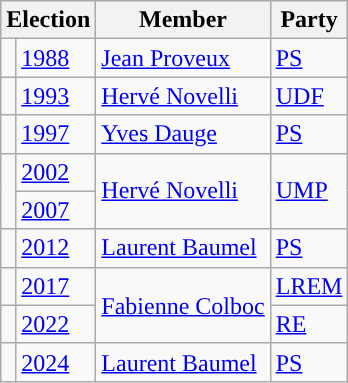<table class="wikitable">
<tr>
<th colspan="2">Election</th>
<th>Member</th>
<th>Party</th>
</tr>
<tr>
<td style="color:inherit;background-color:"></td>
<td><a href='#'>1988</a></td>
<td><a href='#'>Jean Proveux</a></td>
<td><a href='#'>PS</a></td>
</tr>
<tr>
<td style="color:inherit;background-color:"></td>
<td><a href='#'>1993</a></td>
<td><a href='#'>Hervé Novelli</a></td>
<td><a href='#'>UDF</a></td>
</tr>
<tr>
<td style="color:inherit;background-color:"></td>
<td><a href='#'>1997</a></td>
<td><a href='#'>Yves Dauge</a></td>
<td><a href='#'>PS</a></td>
</tr>
<tr>
<td rowspan="2" style="color:inherit;background-color:"></td>
<td><a href='#'>2002</a></td>
<td rowspan="2"><a href='#'>Hervé Novelli</a><br></td>
<td rowspan="2"><a href='#'>UMP</a></td>
</tr>
<tr>
<td><a href='#'>2007</a></td>
</tr>
<tr>
<td style="color:inherit;background-color:"></td>
<td><a href='#'>2012</a></td>
<td><a href='#'>Laurent Baumel</a></td>
<td><a href='#'>PS</a></td>
</tr>
<tr>
<td style="color:inherit;background-color: "></td>
<td><a href='#'>2017</a></td>
<td rowspan="2"><a href='#'>Fabienne Colboc</a></td>
<td><a href='#'>LREM</a></td>
</tr>
<tr>
<td style="color:inherit;background-color: "></td>
<td><a href='#'>2022</a></td>
<td><a href='#'>RE</a></td>
</tr>
<tr>
<td style="color:inherit;background-color: "></td>
<td><a href='#'>2024</a></td>
<td><a href='#'>Laurent Baumel</a></td>
<td><a href='#'>PS</a></td>
</tr>
</table>
